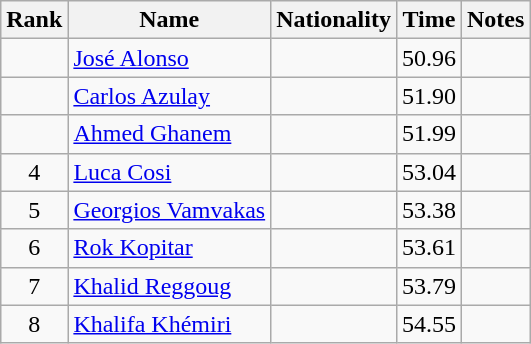<table class="wikitable sortable" style="text-align:center">
<tr>
<th>Rank</th>
<th>Name</th>
<th>Nationality</th>
<th>Time</th>
<th>Notes</th>
</tr>
<tr>
<td></td>
<td align=left><a href='#'>José Alonso</a></td>
<td align=left></td>
<td>50.96</td>
<td></td>
</tr>
<tr>
<td></td>
<td align=left><a href='#'>Carlos Azulay</a></td>
<td align=left></td>
<td>51.90</td>
<td></td>
</tr>
<tr>
<td></td>
<td align=left><a href='#'>Ahmed Ghanem</a></td>
<td align=left></td>
<td>51.99</td>
<td></td>
</tr>
<tr>
<td>4</td>
<td align=left><a href='#'>Luca Cosi</a></td>
<td align=left></td>
<td>53.04</td>
<td></td>
</tr>
<tr>
<td>5</td>
<td align=left><a href='#'>Georgios Vamvakas</a></td>
<td align=left></td>
<td>53.38</td>
<td></td>
</tr>
<tr>
<td>6</td>
<td align=left><a href='#'>Rok Kopitar</a></td>
<td align=left></td>
<td>53.61</td>
<td></td>
</tr>
<tr>
<td>7</td>
<td align=left><a href='#'>Khalid Reggoug</a></td>
<td align=left></td>
<td>53.79</td>
<td></td>
</tr>
<tr>
<td>8</td>
<td align=left><a href='#'>Khalifa Khémiri</a></td>
<td align=left></td>
<td>54.55</td>
<td></td>
</tr>
</table>
